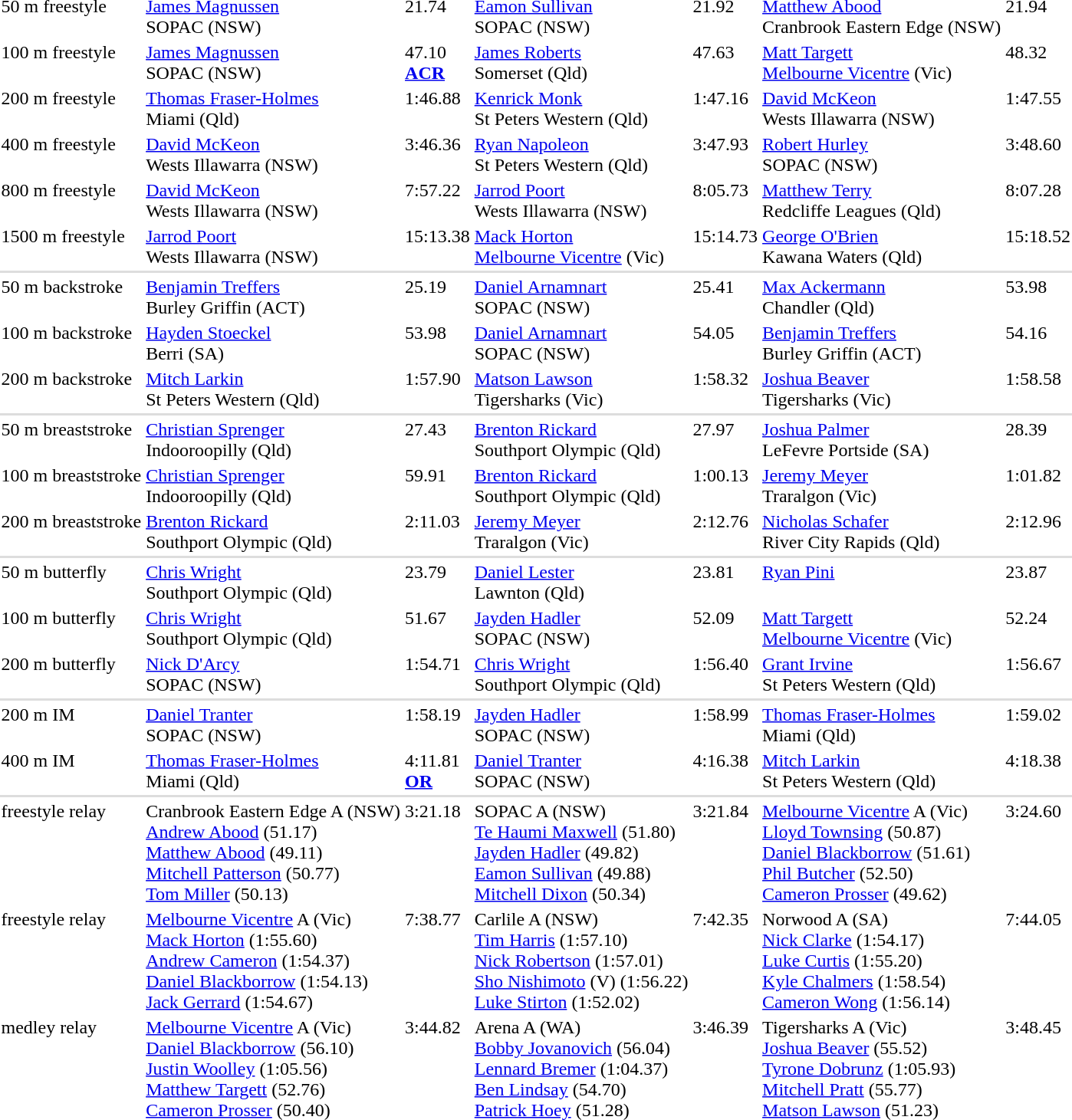<table>
<tr valign="top">
<td>50 m freestyle</td>
<td><a href='#'>James Magnussen</a><br>SOPAC (NSW)</td>
<td>21.74<br></td>
<td><a href='#'>Eamon Sullivan</a><br>SOPAC (NSW)</td>
<td>21.92<br></td>
<td><a href='#'>Matthew Abood</a><br>Cranbrook Eastern Edge (NSW)</td>
<td>21.94<br></td>
</tr>
<tr valign="top">
<td>100 m freestyle<br></td>
<td><a href='#'>James Magnussen</a><br>SOPAC (NSW)</td>
<td>47.10<br><strong><a href='#'>ACR</a></strong></td>
<td><a href='#'>James Roberts</a><br>Somerset (Qld)</td>
<td>47.63<br></td>
<td><a href='#'>Matt Targett</a><br><a href='#'>Melbourne Vicentre</a> (Vic)</td>
<td>48.32<br></td>
</tr>
<tr valign="top">
<td>200 m freestyle<br></td>
<td><a href='#'>Thomas Fraser-Holmes</a><br>Miami (Qld)</td>
<td>1:46.88<br></td>
<td><a href='#'>Kenrick Monk</a><br>St Peters Western (Qld)</td>
<td>1:47.16<br></td>
<td><a href='#'>David McKeon</a><br>Wests Illawarra (NSW)</td>
<td>1:47.55<br></td>
</tr>
<tr valign="top">
<td>400 m freestyle<br></td>
<td><a href='#'>David McKeon</a><br>Wests Illawarra (NSW)</td>
<td>3:46.36<br></td>
<td><a href='#'>Ryan Napoleon</a><br>St Peters Western (Qld)</td>
<td>3:47.93<br></td>
<td><a href='#'>Robert Hurley</a><br>SOPAC (NSW)</td>
<td>3:48.60<br></td>
</tr>
<tr valign="top">
<td>800 m freestyle<br></td>
<td><a href='#'>David McKeon</a><br>Wests Illawarra (NSW)</td>
<td>7:57.22<br></td>
<td><a href='#'>Jarrod Poort</a><br>Wests Illawarra (NSW)</td>
<td>8:05.73<br></td>
<td><a href='#'>Matthew Terry</a><br>Redcliffe Leagues (Qld)</td>
<td>8:07.28<br></td>
</tr>
<tr valign="top">
<td>1500 m freestyle<br></td>
<td><a href='#'>Jarrod Poort</a><br>Wests Illawarra (NSW)</td>
<td>15:13.38<br></td>
<td><a href='#'>Mack Horton</a><br><a href='#'>Melbourne Vicentre</a> (Vic)</td>
<td>15:14.73<br></td>
<td><a href='#'>George O'Brien</a><br>Kawana Waters (Qld)</td>
<td>15:18.52<br></td>
</tr>
<tr bgcolor=#DDDDDD>
<td colspan=7></td>
</tr>
<tr valign="top">
<td>50 m backstroke<br></td>
<td><a href='#'>Benjamin Treffers</a><br>Burley Griffin (ACT)</td>
<td>25.19<br></td>
<td><a href='#'>Daniel Arnamnart</a><br>SOPAC (NSW)</td>
<td>25.41<br></td>
<td><a href='#'>Max Ackermann</a><br>Chandler (Qld)</td>
<td>53.98<br></td>
</tr>
<tr valign="top">
<td>100 m backstroke<br></td>
<td><a href='#'>Hayden Stoeckel</a><br>Berri (SA)</td>
<td>53.98<br></td>
<td><a href='#'>Daniel Arnamnart</a><br>SOPAC (NSW)</td>
<td>54.05<br></td>
<td><a href='#'>Benjamin Treffers</a><br>Burley Griffin (ACT)</td>
<td>54.16<br></td>
</tr>
<tr valign="top">
<td>200 m backstroke<br></td>
<td><a href='#'>Mitch Larkin</a><br>St Peters Western (Qld)</td>
<td>1:57.90<br></td>
<td><a href='#'>Matson Lawson</a><br>Tigersharks (Vic)</td>
<td>1:58.32<br></td>
<td><a href='#'>Joshua Beaver</a><br>Tigersharks (Vic)</td>
<td>1:58.58<br></td>
</tr>
<tr bgcolor=#DDDDDD>
<td colspan=7></td>
</tr>
<tr valign="top">
<td>50 m breaststroke<br></td>
<td><a href='#'>Christian Sprenger</a><br>Indooroopilly (Qld)</td>
<td>27.43<br></td>
<td><a href='#'>Brenton Rickard</a><br>Southport Olympic (Qld)</td>
<td>27.97<br></td>
<td><a href='#'>Joshua Palmer</a><br>LeFevre Portside (SA)</td>
<td>28.39<br></td>
</tr>
<tr valign="top">
<td>100 m breaststroke<br></td>
<td><a href='#'>Christian Sprenger</a><br>Indooroopilly (Qld)</td>
<td>59.91<br></td>
<td><a href='#'>Brenton Rickard</a><br>Southport Olympic (Qld)</td>
<td>1:00.13<br></td>
<td><a href='#'>Jeremy Meyer</a><br>Traralgon (Vic)</td>
<td>1:01.82<br></td>
</tr>
<tr valign="top">
<td>200 m breaststroke<br></td>
<td><a href='#'>Brenton Rickard</a><br>Southport Olympic (Qld)</td>
<td>2:11.03<br></td>
<td><a href='#'>Jeremy Meyer</a><br>Traralgon (Vic)</td>
<td>2:12.76<br></td>
<td><a href='#'>Nicholas Schafer</a><br>River City Rapids (Qld)</td>
<td>2:12.96<br></td>
</tr>
<tr bgcolor=#DDDDDD>
<td colspan=7></td>
</tr>
<tr valign="top">
<td>50 m butterfly<br></td>
<td><a href='#'>Chris Wright</a><br>Southport Olympic (Qld)</td>
<td>23.79<br></td>
<td><a href='#'>Daniel Lester</a><br>Lawnton (Qld)</td>
<td>23.81<br></td>
<td><a href='#'>Ryan Pini</a><br></td>
<td>23.87<br></td>
</tr>
<tr valign="top">
<td>100 m butterfly<br></td>
<td><a href='#'>Chris Wright</a><br>Southport Olympic (Qld)</td>
<td>51.67<br></td>
<td><a href='#'>Jayden Hadler</a><br>SOPAC (NSW)</td>
<td>52.09<br></td>
<td><a href='#'>Matt Targett</a><br><a href='#'>Melbourne Vicentre</a> (Vic)</td>
<td>52.24<br></td>
</tr>
<tr valign="top">
<td>200 m butterfly<br></td>
<td><a href='#'>Nick D'Arcy</a><br>SOPAC (NSW)</td>
<td>1:54.71<br></td>
<td><a href='#'>Chris Wright</a><br>Southport Olympic (Qld)</td>
<td>1:56.40<br></td>
<td><a href='#'>Grant Irvine</a><br>St Peters Western (Qld)</td>
<td>1:56.67<br></td>
</tr>
<tr bgcolor=#DDDDDD>
<td colspan=7></td>
</tr>
<tr valign="top">
<td>200 m IM<br></td>
<td><a href='#'>Daniel Tranter</a><br>SOPAC (NSW)</td>
<td>1:58.19<br></td>
<td><a href='#'>Jayden Hadler</a><br>SOPAC (NSW)</td>
<td>1:58.99<br></td>
<td><a href='#'>Thomas Fraser-Holmes</a><br>Miami (Qld)</td>
<td>1:59.02<br></td>
</tr>
<tr valign="top">
<td>400 m IM<br></td>
<td><a href='#'>Thomas Fraser-Holmes</a><br>Miami (Qld)</td>
<td>4:11.81<br><strong><a href='#'>OR</a></strong></td>
<td><a href='#'>Daniel Tranter</a><br>SOPAC (NSW)</td>
<td>4:16.38<br></td>
<td><a href='#'>Mitch Larkin</a><br>St Peters Western (Qld)</td>
<td>4:18.38<br></td>
</tr>
<tr bgcolor=#DDDDDD>
<td colspan=7></td>
</tr>
<tr valign="top">
<td> freestyle relay</td>
<td>Cranbrook Eastern Edge A (NSW)<br><a href='#'>Andrew Abood</a> (51.17)<br><a href='#'>Matthew Abood</a> (49.11)<br><a href='#'>Mitchell Patterson</a> (50.77)<br><a href='#'>Tom Miller</a> (50.13)</td>
<td>3:21.18<br></td>
<td>SOPAC A (NSW)<br><a href='#'>Te Haumi Maxwell</a> (51.80)<br><a href='#'>Jayden Hadler</a> (49.82)<br><a href='#'>Eamon Sullivan</a> (49.88)<br><a href='#'>Mitchell Dixon</a> (50.34)</td>
<td>3:21.84<br></td>
<td><a href='#'>Melbourne Vicentre</a> A (Vic)<br><a href='#'>Lloyd Townsing</a> (50.87)<br><a href='#'>Daniel Blackborrow</a> (51.61)<br><a href='#'>Phil Butcher</a> (52.50)<br><a href='#'>Cameron Prosser</a> (49.62)</td>
<td>3:24.60<br></td>
</tr>
<tr valign="top">
<td> freestyle relay</td>
<td><a href='#'>Melbourne Vicentre</a> A (Vic)<br><a href='#'>Mack Horton</a> (1:55.60)<br><a href='#'>Andrew Cameron</a> (1:54.37)<br><a href='#'>Daniel Blackborrow</a> (1:54.13)<br><a href='#'>Jack Gerrard</a> (1:54.67)</td>
<td>7:38.77<br></td>
<td>Carlile A (NSW)<br><a href='#'>Tim Harris</a> (1:57.10)<br><a href='#'>Nick Robertson</a> (1:57.01)<br><a href='#'>Sho Nishimoto</a> (V) (1:56.22)<br><a href='#'>Luke Stirton</a> (1:52.02)</td>
<td>7:42.35<br></td>
<td>Norwood A (SA)<br><a href='#'>Nick Clarke</a> (1:54.17)<br><a href='#'>Luke Curtis</a> (1:55.20)<br><a href='#'>Kyle Chalmers</a> (1:58.54)<br><a href='#'>Cameron Wong</a> (1:56.14)</td>
<td>7:44.05<br></td>
</tr>
<tr valign="top">
<td> medley relay</td>
<td><a href='#'>Melbourne Vicentre</a> A (Vic)<br><a href='#'>Daniel Blackborrow</a> (56.10)<br><a href='#'>Justin Woolley</a> (1:05.56)<br><a href='#'>Matthew Targett</a> (52.76)<br><a href='#'>Cameron Prosser</a> (50.40)</td>
<td>3:44.82<br></td>
<td>Arena A (WA)<br><a href='#'>Bobby Jovanovich</a> (56.04)<br><a href='#'>Lennard Bremer</a> (1:04.37)<br><a href='#'>Ben Lindsay</a> (54.70)<br><a href='#'>Patrick Hoey</a> (51.28)</td>
<td>3:46.39<br></td>
<td>Tigersharks A (Vic)<br><a href='#'>Joshua Beaver</a> (55.52)<br><a href='#'>Tyrone Dobrunz</a> (1:05.93)<br><a href='#'>Mitchell Pratt</a> (55.77)<br><a href='#'>Matson Lawson</a> (51.23)</td>
<td>3:48.45<br></td>
</tr>
</table>
